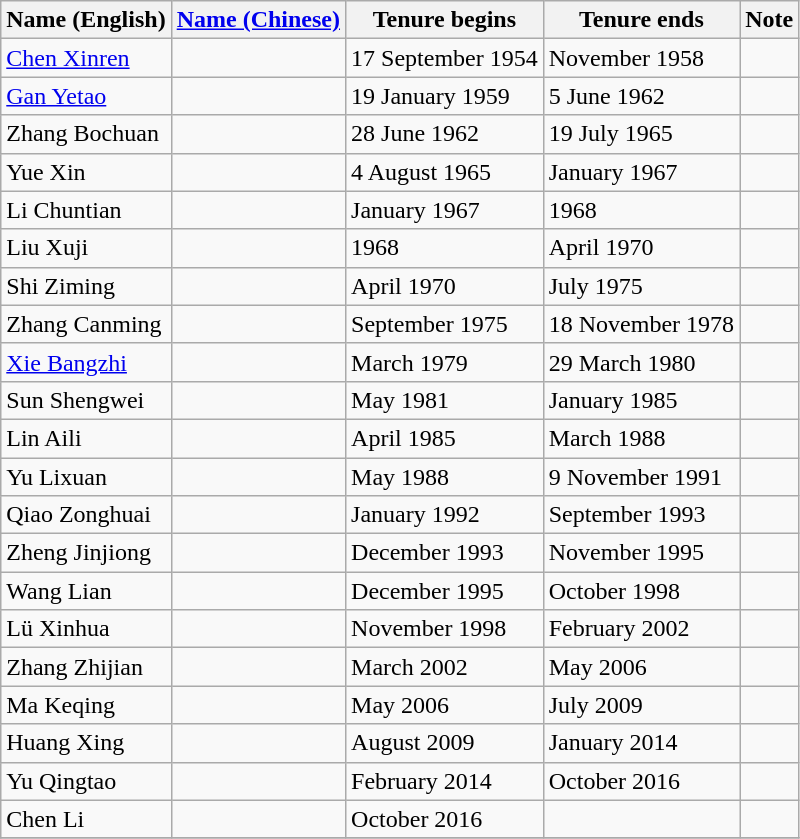<table class="wikitable">
<tr>
<th>Name (English)</th>
<th><a href='#'>Name (Chinese)</a></th>
<th>Tenure begins</th>
<th>Tenure ends</th>
<th>Note</th>
</tr>
<tr>
<td><a href='#'>Chen Xinren</a></td>
<td></td>
<td>17 September 1954</td>
<td>November 1958</td>
<td></td>
</tr>
<tr>
<td><a href='#'>Gan Yetao</a></td>
<td></td>
<td>19 January 1959</td>
<td>5 June 1962</td>
<td></td>
</tr>
<tr>
<td>Zhang Bochuan</td>
<td></td>
<td>28 June 1962</td>
<td>19 July 1965</td>
<td></td>
</tr>
<tr>
<td>Yue Xin</td>
<td></td>
<td>4 August 1965</td>
<td>January 1967</td>
<td></td>
</tr>
<tr>
<td>Li Chuntian</td>
<td></td>
<td>January 1967</td>
<td>1968</td>
<td></td>
</tr>
<tr>
<td>Liu Xuji</td>
<td></td>
<td>1968</td>
<td>April 1970</td>
<td></td>
</tr>
<tr>
<td>Shi Ziming</td>
<td></td>
<td>April 1970</td>
<td>July 1975</td>
<td></td>
</tr>
<tr>
<td>Zhang Canming</td>
<td></td>
<td>September 1975</td>
<td>18 November 1978</td>
<td></td>
</tr>
<tr>
<td><a href='#'>Xie Bangzhi</a></td>
<td></td>
<td>March 1979</td>
<td>29 March 1980</td>
<td></td>
</tr>
<tr>
<td>Sun Shengwei</td>
<td></td>
<td>May 1981</td>
<td>January 1985</td>
<td></td>
</tr>
<tr>
<td>Lin Aili</td>
<td></td>
<td>April 1985</td>
<td>March 1988</td>
<td></td>
</tr>
<tr>
<td>Yu Lixuan</td>
<td></td>
<td>May 1988</td>
<td>9 November 1991</td>
<td></td>
</tr>
<tr>
<td>Qiao Zonghuai</td>
<td></td>
<td>January 1992</td>
<td>September 1993</td>
<td></td>
</tr>
<tr>
<td>Zheng Jinjiong</td>
<td></td>
<td>December 1993</td>
<td>November 1995</td>
<td></td>
</tr>
<tr>
<td>Wang Lian</td>
<td></td>
<td>December 1995</td>
<td>October 1998</td>
<td></td>
</tr>
<tr>
<td>Lü Xinhua</td>
<td></td>
<td>November 1998</td>
<td>February 2002</td>
<td></td>
</tr>
<tr>
<td>Zhang Zhijian</td>
<td></td>
<td>March 2002</td>
<td>May 2006</td>
<td></td>
</tr>
<tr>
<td>Ma Keqing</td>
<td></td>
<td>May 2006</td>
<td>July 2009</td>
<td></td>
</tr>
<tr>
<td>Huang Xing</td>
<td></td>
<td>August 2009</td>
<td>January 2014</td>
<td></td>
</tr>
<tr>
<td>Yu Qingtao</td>
<td></td>
<td>February 2014</td>
<td>October 2016</td>
<td></td>
</tr>
<tr>
<td>Chen Li</td>
<td></td>
<td>October 2016</td>
<td></td>
<td></td>
</tr>
<tr>
</tr>
</table>
